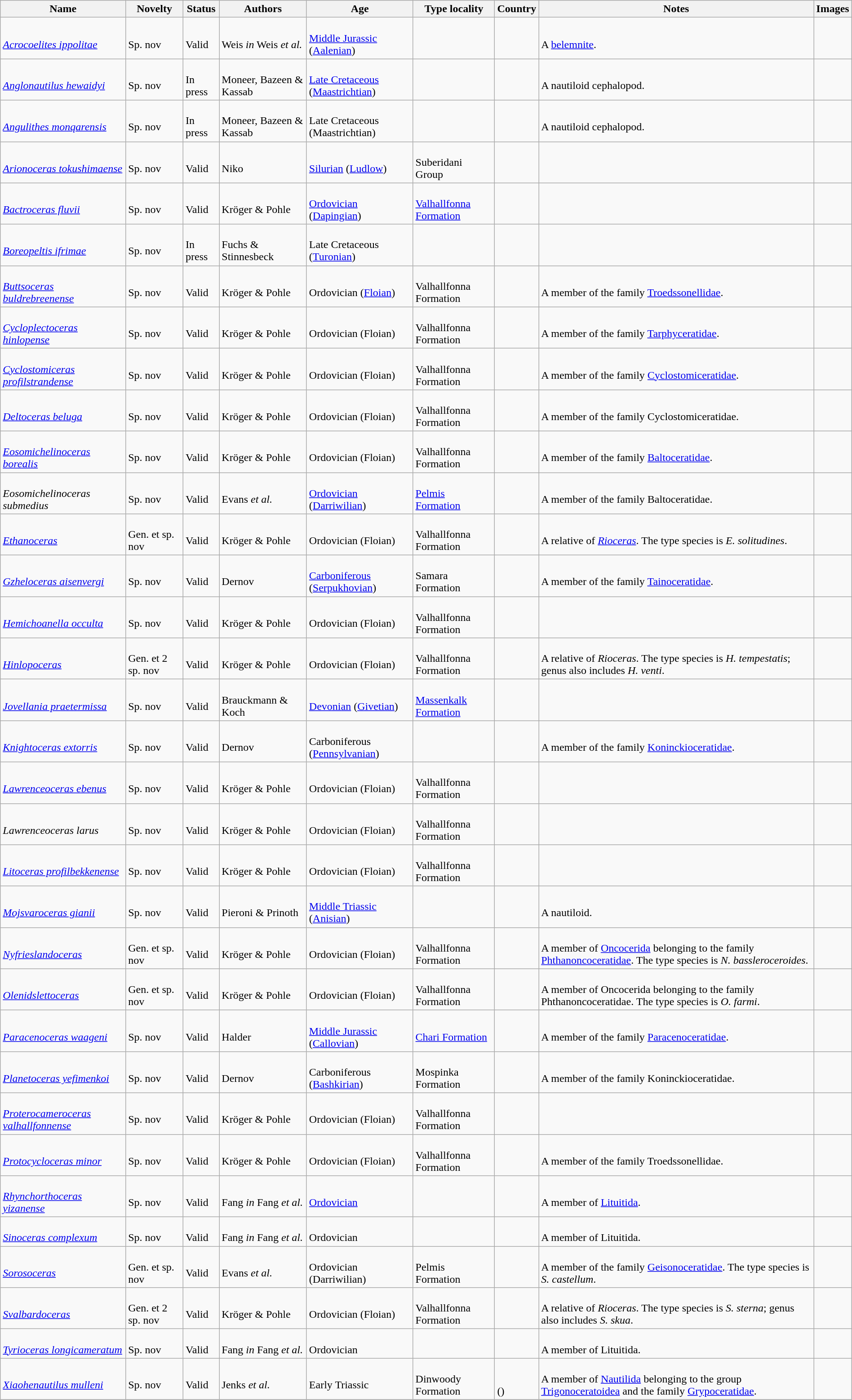<table class="wikitable sortable" align="center" width="100%">
<tr>
<th>Name</th>
<th>Novelty</th>
<th>Status</th>
<th>Authors</th>
<th>Age</th>
<th>Type locality</th>
<th>Country</th>
<th>Notes</th>
<th>Images</th>
</tr>
<tr>
<td><br><em><a href='#'>Acrocoelites ippolitae</a></em></td>
<td><br>Sp. nov</td>
<td><br>Valid</td>
<td><br>Weis <em>in</em> Weis <em>et al.</em></td>
<td><br><a href='#'>Middle Jurassic</a> (<a href='#'>Aalenian</a>)</td>
<td></td>
<td><br></td>
<td><br>A <a href='#'>belemnite</a>.</td>
<td></td>
</tr>
<tr>
<td><br><em><a href='#'>Anglonautilus hewaidyi</a></em></td>
<td><br>Sp. nov</td>
<td><br>In press</td>
<td><br>Moneer, Bazeen & Kassab</td>
<td><br><a href='#'>Late Cretaceous</a> (<a href='#'>Maastrichtian</a>)</td>
<td></td>
<td><br></td>
<td><br>A nautiloid cephalopod.</td>
<td></td>
</tr>
<tr>
<td><br><em><a href='#'>Angulithes monqarensis</a></em></td>
<td><br>Sp. nov</td>
<td><br>In press</td>
<td><br>Moneer, Bazeen & Kassab</td>
<td><br>Late Cretaceous (Maastrichtian)</td>
<td></td>
<td><br></td>
<td><br>A nautiloid cephalopod.</td>
<td></td>
</tr>
<tr>
<td><br><em><a href='#'>Arionoceras tokushimaense</a></em></td>
<td><br>Sp. nov</td>
<td><br>Valid</td>
<td><br>Niko</td>
<td><br><a href='#'>Silurian</a> (<a href='#'>Ludlow</a>)</td>
<td><br>Suberidani Group</td>
<td><br></td>
<td></td>
<td></td>
</tr>
<tr>
<td><br><em><a href='#'>Bactroceras fluvii</a></em></td>
<td><br>Sp. nov</td>
<td><br>Valid</td>
<td><br>Kröger & Pohle</td>
<td><br><a href='#'>Ordovician</a> (<a href='#'>Dapingian</a>)</td>
<td><br><a href='#'>Valhallfonna Formation</a></td>
<td><br></td>
<td></td>
<td></td>
</tr>
<tr>
<td><br><em><a href='#'>Boreopeltis ifrimae</a></em></td>
<td><br>Sp. nov</td>
<td><br>In press</td>
<td><br>Fuchs & Stinnesbeck</td>
<td><br>Late Cretaceous (<a href='#'>Turonian</a>)</td>
<td></td>
<td><br></td>
<td></td>
<td></td>
</tr>
<tr>
<td><br><em><a href='#'>Buttsoceras buldrebreenense</a></em></td>
<td><br>Sp. nov</td>
<td><br>Valid</td>
<td><br>Kröger & Pohle</td>
<td><br>Ordovician (<a href='#'>Floian</a>)</td>
<td><br>Valhallfonna Formation</td>
<td><br></td>
<td><br>A member of the family <a href='#'>Troedssonellidae</a>.</td>
<td></td>
</tr>
<tr>
<td><br><em><a href='#'>Cycloplectoceras hinlopense</a></em></td>
<td><br>Sp. nov</td>
<td><br>Valid</td>
<td><br>Kröger & Pohle</td>
<td><br>Ordovician (Floian)</td>
<td><br>Valhallfonna Formation</td>
<td><br></td>
<td><br>A member of the family <a href='#'>Tarphyceratidae</a>.</td>
<td></td>
</tr>
<tr>
<td><br><em><a href='#'>Cyclostomiceras profilstrandense</a></em></td>
<td><br>Sp. nov</td>
<td><br>Valid</td>
<td><br>Kröger & Pohle</td>
<td><br>Ordovician (Floian)</td>
<td><br>Valhallfonna Formation</td>
<td><br></td>
<td><br>A member of the family <a href='#'>Cyclostomiceratidae</a>.</td>
<td></td>
</tr>
<tr>
<td><br><em><a href='#'>Deltoceras beluga</a></em></td>
<td><br>Sp. nov</td>
<td><br>Valid</td>
<td><br>Kröger & Pohle</td>
<td><br>Ordovician (Floian)</td>
<td><br>Valhallfonna Formation</td>
<td><br></td>
<td><br>A member of the family Cyclostomiceratidae.</td>
<td></td>
</tr>
<tr>
<td><br><em><a href='#'>Eosomichelinoceras borealis</a></em></td>
<td><br>Sp. nov</td>
<td><br>Valid</td>
<td><br>Kröger & Pohle</td>
<td><br>Ordovician (Floian)</td>
<td><br>Valhallfonna Formation</td>
<td><br></td>
<td><br>A member of the family <a href='#'>Baltoceratidae</a>.</td>
<td></td>
</tr>
<tr>
<td><br><em>Eosomichelinoceras submedius</em></td>
<td><br>Sp. nov</td>
<td><br>Valid</td>
<td><br>Evans <em>et al.</em></td>
<td><br><a href='#'>Ordovician</a> (<a href='#'>Darriwilian</a>)</td>
<td><br><a href='#'>Pelmis Formation</a></td>
<td><br></td>
<td><br>A member of the family Baltoceratidae.</td>
<td></td>
</tr>
<tr>
<td><br><em><a href='#'>Ethanoceras</a></em></td>
<td><br>Gen. et sp. nov</td>
<td><br>Valid</td>
<td><br>Kröger & Pohle</td>
<td><br>Ordovician (Floian)</td>
<td><br>Valhallfonna Formation</td>
<td><br></td>
<td><br>A relative of <em><a href='#'>Rioceras</a></em>. The type species is <em>E. solitudines</em>.</td>
<td></td>
</tr>
<tr>
<td><br><em><a href='#'>Gzheloceras aisenvergi</a></em></td>
<td><br>Sp. nov</td>
<td><br>Valid</td>
<td><br>Dernov</td>
<td><br><a href='#'>Carboniferous</a> (<a href='#'>Serpukhovian</a>)</td>
<td><br>Samara Formation</td>
<td><br></td>
<td><br>A member of the family <a href='#'>Tainoceratidae</a>.</td>
<td></td>
</tr>
<tr>
<td><br><em><a href='#'>Hemichoanella occulta</a></em></td>
<td><br>Sp. nov</td>
<td><br>Valid</td>
<td><br>Kröger & Pohle</td>
<td><br>Ordovician (Floian)</td>
<td><br>Valhallfonna Formation</td>
<td><br></td>
<td></td>
<td></td>
</tr>
<tr>
<td><br><em><a href='#'>Hinlopoceras</a></em></td>
<td><br>Gen. et 2 sp. nov</td>
<td><br>Valid</td>
<td><br>Kröger & Pohle</td>
<td><br>Ordovician (Floian)</td>
<td><br>Valhallfonna Formation</td>
<td><br></td>
<td><br>A relative of <em>Rioceras</em>. The type species is <em>H. tempestatis</em>; genus also includes <em>H. venti</em>.</td>
<td></td>
</tr>
<tr>
<td><br><em><a href='#'>Jovellania praetermissa</a></em></td>
<td><br>Sp. nov</td>
<td><br>Valid</td>
<td><br>Brauckmann & Koch</td>
<td><br><a href='#'>Devonian</a> (<a href='#'>Givetian</a>)</td>
<td><br><a href='#'>Massenkalk Formation</a></td>
<td><br></td>
<td></td>
<td></td>
</tr>
<tr>
<td><br><em><a href='#'>Knightoceras extorris</a></em></td>
<td><br>Sp. nov</td>
<td><br>Valid</td>
<td><br>Dernov</td>
<td><br>Carboniferous (<a href='#'>Pennsylvanian</a>)</td>
<td></td>
<td><br></td>
<td><br>A member of the family <a href='#'>Koninckioceratidae</a>.</td>
<td></td>
</tr>
<tr>
<td><br><em><a href='#'>Lawrenceoceras ebenus</a></em></td>
<td><br>Sp. nov</td>
<td><br>Valid</td>
<td><br>Kröger & Pohle</td>
<td><br>Ordovician (Floian)</td>
<td><br>Valhallfonna Formation</td>
<td><br></td>
<td></td>
<td></td>
</tr>
<tr>
<td><br><em>Lawrenceoceras larus</em></td>
<td><br>Sp. nov</td>
<td><br>Valid</td>
<td><br>Kröger & Pohle</td>
<td><br>Ordovician (Floian)</td>
<td><br>Valhallfonna Formation</td>
<td><br></td>
<td></td>
<td></td>
</tr>
<tr>
<td><br><em><a href='#'>Litoceras profilbekkenense</a></em></td>
<td><br>Sp. nov</td>
<td><br>Valid</td>
<td><br>Kröger & Pohle</td>
<td><br>Ordovician (Floian)</td>
<td><br>Valhallfonna Formation</td>
<td><br></td>
<td></td>
<td></td>
</tr>
<tr>
<td><br><em><a href='#'>Mojsvaroceras gianii</a></em></td>
<td><br>Sp. nov</td>
<td><br>Valid</td>
<td><br>Pieroni & Prinoth</td>
<td><br><a href='#'>Middle Triassic</a> (<a href='#'>Anisian</a>)</td>
<td></td>
<td><br></td>
<td><br>A nautiloid.</td>
<td></td>
</tr>
<tr>
<td><br><em><a href='#'>Nyfrieslandoceras</a></em></td>
<td><br>Gen. et sp. nov</td>
<td><br>Valid</td>
<td><br>Kröger & Pohle</td>
<td><br>Ordovician (Floian)</td>
<td><br>Valhallfonna Formation</td>
<td><br></td>
<td><br>A member of <a href='#'>Oncocerida</a> belonging to the family <a href='#'>Phthanoncoceratidae</a>. The type species is <em>N. bassleroceroides</em>.</td>
<td></td>
</tr>
<tr>
<td><br><em><a href='#'>Olenidslettoceras</a></em></td>
<td><br>Gen. et sp. nov</td>
<td><br>Valid</td>
<td><br>Kröger & Pohle</td>
<td><br>Ordovician (Floian)</td>
<td><br>Valhallfonna Formation</td>
<td><br></td>
<td><br>A member of Oncocerida belonging to the family Phthanoncoceratidae. The type species is <em>O. farmi</em>.</td>
<td></td>
</tr>
<tr>
<td><br><em><a href='#'>Paracenoceras waageni</a></em></td>
<td><br>Sp. nov</td>
<td><br>Valid</td>
<td><br>Halder</td>
<td><br><a href='#'>Middle Jurassic</a> (<a href='#'>Callovian</a>)</td>
<td><br><a href='#'>Chari Formation</a></td>
<td><br></td>
<td><br>A member of the family <a href='#'>Paracenoceratidae</a>.</td>
<td></td>
</tr>
<tr>
<td><br><em><a href='#'>Planetoceras yefimenkoi</a></em></td>
<td><br>Sp. nov</td>
<td><br>Valid</td>
<td><br>Dernov</td>
<td><br>Carboniferous (<a href='#'>Bashkirian</a>)</td>
<td><br>Mospinka Formation</td>
<td><br></td>
<td><br>A member of the family Koninckioceratidae.</td>
<td></td>
</tr>
<tr>
<td><br><em><a href='#'>Proterocameroceras valhallfonnense</a></em></td>
<td><br>Sp. nov</td>
<td><br>Valid</td>
<td><br>Kröger & Pohle</td>
<td><br>Ordovician (Floian)</td>
<td><br>Valhallfonna Formation</td>
<td><br></td>
<td></td>
<td></td>
</tr>
<tr>
<td><br><em><a href='#'>Protocycloceras minor</a></em></td>
<td><br>Sp. nov</td>
<td><br>Valid</td>
<td><br>Kröger & Pohle</td>
<td><br>Ordovician (Floian)</td>
<td><br>Valhallfonna Formation</td>
<td><br></td>
<td><br>A member of the family Troedssonellidae.</td>
<td></td>
</tr>
<tr>
<td><br><em><a href='#'>Rhynchorthoceras yizanense</a></em></td>
<td><br>Sp. nov</td>
<td><br>Valid</td>
<td><br>Fang <em>in</em> Fang <em>et al.</em></td>
<td><br><a href='#'>Ordovician</a></td>
<td></td>
<td><br></td>
<td><br>A member of <a href='#'>Lituitida</a>.</td>
<td></td>
</tr>
<tr>
<td><br><em><a href='#'>Sinoceras complexum</a></em></td>
<td><br>Sp. nov</td>
<td><br>Valid</td>
<td><br>Fang <em>in</em> Fang <em>et al.</em></td>
<td><br>Ordovician</td>
<td></td>
<td><br></td>
<td><br>A member of Lituitida.</td>
<td></td>
</tr>
<tr>
<td><br><em><a href='#'>Sorosoceras</a></em></td>
<td><br>Gen. et sp. nov</td>
<td><br>Valid</td>
<td><br>Evans <em>et al.</em></td>
<td><br>Ordovician (Darriwilian)</td>
<td><br>Pelmis Formation</td>
<td><br></td>
<td><br>A member of the family <a href='#'>Geisonoceratidae</a>. The type species is <em>S. castellum</em>.</td>
<td></td>
</tr>
<tr>
<td><br><em><a href='#'>Svalbardoceras</a></em></td>
<td><br>Gen. et 2 sp. nov</td>
<td><br>Valid</td>
<td><br>Kröger & Pohle</td>
<td><br>Ordovician (Floian)</td>
<td><br>Valhallfonna Formation</td>
<td><br></td>
<td><br>A relative of <em>Rioceras</em>. The type species is <em>S. sterna</em>; genus also includes <em>S. skua</em>.</td>
<td></td>
</tr>
<tr>
<td><br><em><a href='#'>Tyrioceras longicameratum</a></em></td>
<td><br>Sp. nov</td>
<td><br>Valid</td>
<td><br>Fang <em>in</em> Fang <em>et al.</em></td>
<td><br>Ordovician</td>
<td></td>
<td><br></td>
<td><br>A member of Lituitida.</td>
<td></td>
</tr>
<tr>
<td><br><em><a href='#'>Xiaohenautilus mulleni</a></em></td>
<td><br>Sp. nov</td>
<td><br>Valid</td>
<td><br>Jenks <em>et al.</em></td>
<td><br>Early Triassic</td>
<td><br>Dinwoody Formation</td>
<td><br><br>()</td>
<td><br>A member of <a href='#'>Nautilida</a> belonging to the group <a href='#'>Trigonoceratoidea</a> and the family <a href='#'>Grypoceratidae</a>.</td>
<td></td>
</tr>
<tr>
</tr>
</table>
